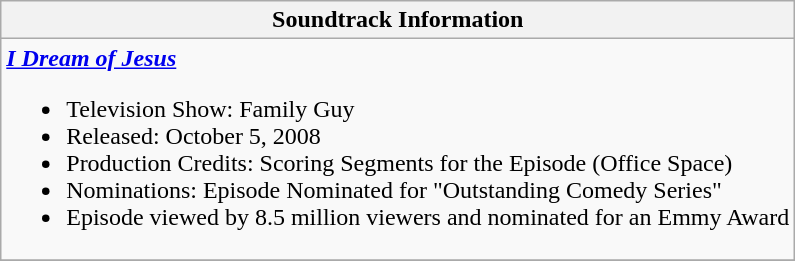<table class="wikitable">
<tr>
<th>Soundtrack Information</th>
</tr>
<tr>
<td><strong><em><a href='#'>I Dream of Jesus</a></em></strong><br><ul><li>Television Show: Family Guy</li><li>Released: October 5, 2008</li><li>Production Credits: Scoring Segments for the Episode (Office Space)</li><li>Nominations: Episode Nominated for "Outstanding Comedy Series"</li><li>Episode viewed by 8.5 million viewers and nominated for an Emmy Award</li></ul></td>
</tr>
<tr>
</tr>
</table>
